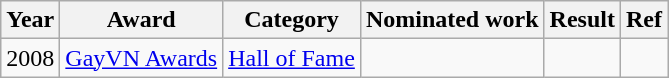<table class="wikitable">
<tr>
<th>Year</th>
<th>Award</th>
<th>Category</th>
<th>Nominated work</th>
<th>Result</th>
<th>Ref</th>
</tr>
<tr>
<td>2008</td>
<td><a href='#'>GayVN Awards</a></td>
<td><a href='#'>Hall of Fame</a></td>
<td></td>
<td></td>
<td></td>
</tr>
</table>
